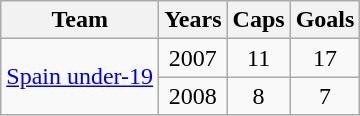<table class="wikitable" style="text-align: center;">
<tr>
<th>Team</th>
<th>Years</th>
<th>Caps</th>
<th>Goals</th>
</tr>
<tr>
<td rowspan=2 align="left"> <a href='#'>Spain under-19</a></td>
<td>2007</td>
<td>11</td>
<td>17</td>
</tr>
<tr>
<td>2008</td>
<td>8</td>
<td>7</td>
</tr>
</table>
